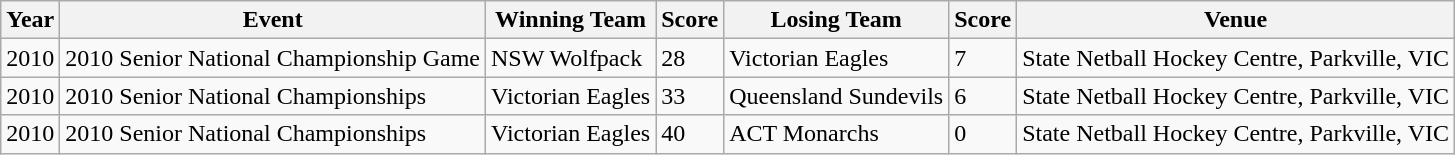<table class="wikitable">
<tr>
<th>Year</th>
<th>Event</th>
<th>Winning Team</th>
<th>Score</th>
<th>Losing Team</th>
<th>Score</th>
<th>Venue</th>
</tr>
<tr>
<td>2010</td>
<td>2010 Senior National Championship Game</td>
<td>NSW Wolfpack</td>
<td>28</td>
<td>Victorian Eagles</td>
<td>7</td>
<td>State Netball Hockey Centre, Parkville, VIC</td>
</tr>
<tr>
<td>2010</td>
<td>2010 Senior National Championships</td>
<td>Victorian Eagles</td>
<td>33</td>
<td>Queensland Sundevils</td>
<td>6</td>
<td>State Netball Hockey Centre, Parkville, VIC</td>
</tr>
<tr>
<td>2010</td>
<td>2010 Senior National Championships</td>
<td>Victorian Eagles</td>
<td>40</td>
<td>ACT Monarchs</td>
<td>0</td>
<td>State Netball Hockey Centre, Parkville, VIC</td>
</tr>
</table>
